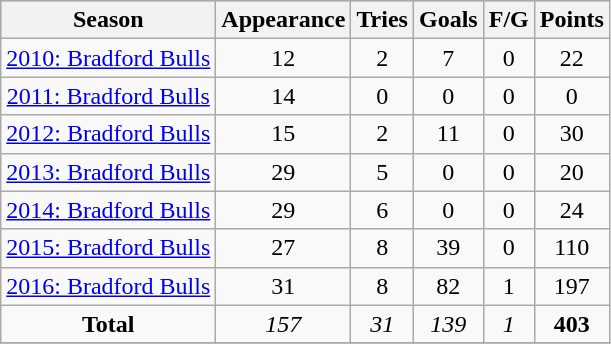<table class="wikitable" style="text-align:center;">
<tr bgcolor=#bdb76b>
<th>Season</th>
<th>Appearance</th>
<th>Tries</th>
<th>Goals</th>
<th>F/G</th>
<th>Points</th>
</tr>
<tr>
<td><a href='#'>2010: Bradford Bulls</a></td>
<td>12</td>
<td>2</td>
<td>7</td>
<td>0</td>
<td>22</td>
</tr>
<tr>
<td><a href='#'>2011: Bradford Bulls</a></td>
<td>14</td>
<td>0</td>
<td>0</td>
<td>0</td>
<td>0</td>
</tr>
<tr>
<td><a href='#'>2012: Bradford Bulls</a></td>
<td>15</td>
<td>2</td>
<td>11</td>
<td>0</td>
<td>30</td>
</tr>
<tr>
<td><a href='#'>2013: Bradford Bulls</a></td>
<td>29</td>
<td>5</td>
<td>0</td>
<td>0</td>
<td>20</td>
</tr>
<tr>
<td><a href='#'>2014: Bradford Bulls</a></td>
<td>29</td>
<td>6</td>
<td>0</td>
<td>0</td>
<td>24</td>
</tr>
<tr>
<td><a href='#'>2015: Bradford Bulls</a></td>
<td>27</td>
<td>8</td>
<td>39</td>
<td>0</td>
<td>110</td>
</tr>
<tr>
<td><a href='#'>2016: Bradford Bulls</a></td>
<td>31</td>
<td>8</td>
<td>82</td>
<td>1</td>
<td>197</td>
</tr>
<tr>
<td><strong>Total</strong></td>
<td><em>157</em></td>
<td><em>31</em></td>
<td><em>139</em></td>
<td><em>1</em></td>
<td><strong>403</strong></td>
</tr>
<tr>
</tr>
</table>
